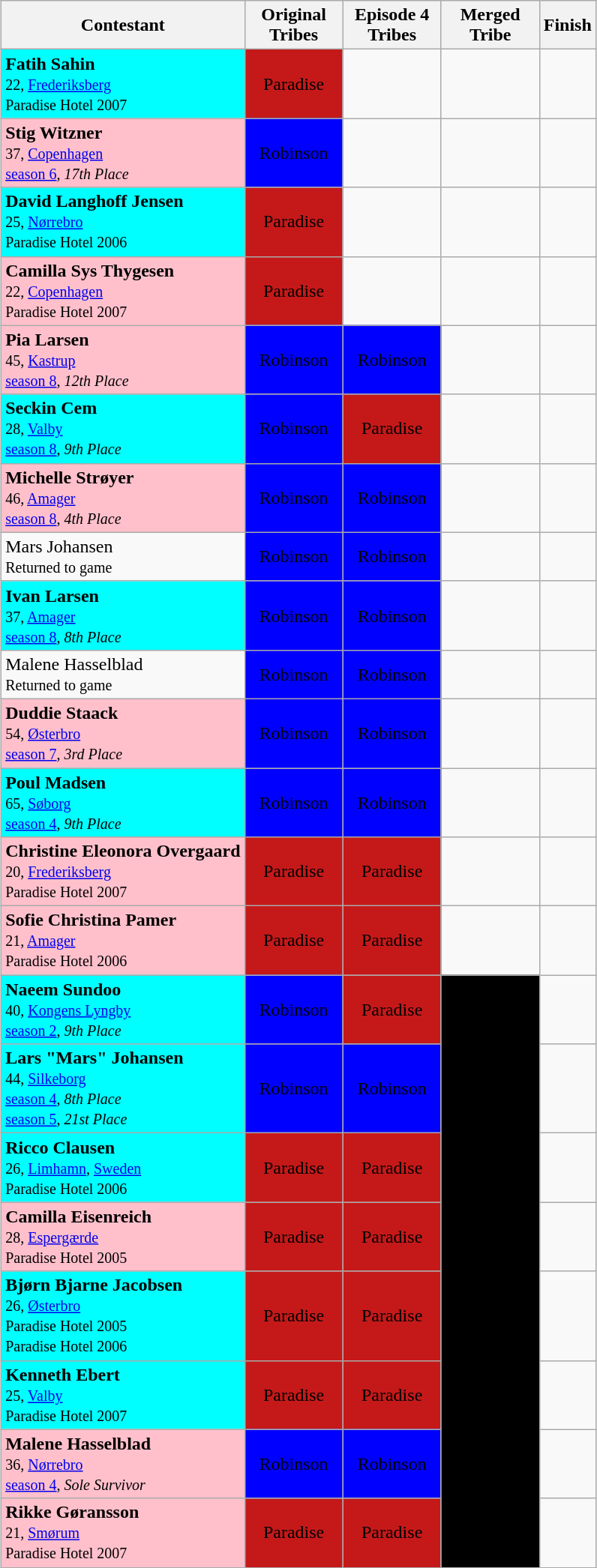<table class="wikitable" style="margin:auto; text-align:center">
<tr>
<th>Contestant</th>
<th width=80>Original<br>Tribes</th>
<th width=80>Episode 4<br>Tribes</th>
<th width=80>Merged<br>Tribe</th>
<th>Finish</th>
</tr>
<tr>
<td align="left" bgcolor="cyan"><strong>Fatih Sahin</strong><br><small>22, <a href='#'>Frederiksberg</a><br>Paradise Hotel 2007</small></td>
<td bgcolor="#C51919" align=center>Paradise</td>
<td></td>
<td></td>
<td></td>
</tr>
<tr>
<td align="left" bgcolor="pink"><strong>Stig Witzner</strong><br><small>37, <a href='#'>Copenhagen</a><br><a href='#'>season 6</a>, <em>17th Place</em></small></td>
<td bgcolor="blue" align=center>Robinson</td>
<td></td>
<td></td>
<td></td>
</tr>
<tr>
<td align="left" bgcolor="cyan"><strong>David Langhoff Jensen</strong><br><small>25, <a href='#'>Nørrebro</a><br>Paradise Hotel 2006</small></td>
<td bgcolor="#C51919" align=center>Paradise</td>
<td></td>
<td></td>
<td></td>
</tr>
<tr>
<td align="left" bgcolor="pink"><strong>Camilla Sys Thygesen</strong><br><small>22, <a href='#'>Copenhagen</a><br>Paradise Hotel 2007</small></td>
<td bgcolor="#C51919" align=center>Paradise</td>
<td></td>
<td></td>
<td></td>
</tr>
<tr>
<td align="left" bgcolor="pink"><strong>Pia Larsen</strong><br><small>45, <a href='#'>Kastrup</a><br><a href='#'>season 8</a>, <em>12th Place</em></small></td>
<td bgcolor="blue" align=center>Robinson</td>
<td bgcolor="blue" align=center>Robinson</td>
<td></td>
<td></td>
</tr>
<tr>
<td align="left" bgcolor="cyan"><strong>Seckin Cem</strong><br><small>28, <a href='#'>Valby</a><br><a href='#'>season 8</a>, <em>9th Place</em></small></td>
<td bgcolor="blue" align=center>Robinson</td>
<td bgcolor="#C51919" align=center>Paradise</td>
<td></td>
<td></td>
</tr>
<tr>
<td align="left" bgcolor="pink"><strong>Michelle Strøyer</strong><br><small>46, <a href='#'>Amager</a><br><a href='#'>season 8</a>, <em>4th Place</em></small></td>
<td bgcolor="blue" align=center>Robinson</td>
<td bgcolor="blue" align=center>Robinson</td>
<td></td>
<td></td>
</tr>
<tr>
<td align="left">Mars Johansen<br><small>Returned to game</small></td>
<td bgcolor="blue" align=center>Robinson</td>
<td bgcolor="blue" align=center>Robinson</td>
<td></td>
<td></td>
</tr>
<tr>
<td align="left" bgcolor="cyan"><strong>Ivan Larsen</strong><br><small>37, <a href='#'>Amager</a><br><a href='#'>season 8</a>, <em>8th Place</em></small></td>
<td bgcolor="blue" align=center>Robinson</td>
<td bgcolor="blue" align=center>Robinson</td>
<td></td>
<td></td>
</tr>
<tr>
<td align="left">Malene Hasselblad<br><small>Returned to game</small></td>
<td bgcolor="blue" align=center>Robinson</td>
<td bgcolor="blue" align=center>Robinson</td>
<td></td>
<td></td>
</tr>
<tr>
<td align="left" bgcolor="pink"><strong>Duddie Staack</strong><br><small>54, <a href='#'>Østerbro</a><br><a href='#'>season 7</a>, <em>3rd Place</em></small></td>
<td bgcolor="blue" align=center>Robinson</td>
<td bgcolor="blue" align=center>Robinson</td>
<td></td>
<td></td>
</tr>
<tr>
<td align="left" bgcolor="cyan"><strong>Poul Madsen</strong><br><small>65, <a href='#'>Søborg</a><br><a href='#'>season 4</a>, <em>9th Place</em></small></td>
<td bgcolor="blue" align=center>Robinson</td>
<td bgcolor="blue" align=center>Robinson</td>
<td></td>
<td></td>
</tr>
<tr>
<td align="left" bgcolor="pink"><strong>Christine Eleonora Overgaard</strong><br><small>20, <a href='#'>Frederiksberg</a><br>Paradise Hotel 2007</small></td>
<td bgcolor="#C51919" align=center>Paradise</td>
<td bgcolor="#C51919" align=center>Paradise</td>
<td></td>
<td></td>
</tr>
<tr>
<td align="left" bgcolor="pink"><strong>Sofie Christina Pamer</strong><br><small>21, <a href='#'>Amager</a><br>Paradise Hotel 2006</small></td>
<td bgcolor="#C51919" align=center>Paradise</td>
<td bgcolor="#C51919" align=center>Paradise</td>
<td></td>
<td></td>
</tr>
<tr>
<td align="left" bgcolor="cyan"><strong>Naeem Sundoo</strong><br><small>40, <a href='#'>Kongens Lyngby</a><br><a href='#'>season 2</a>, <em>9th Place</em></small></td>
<td bgcolor="blue" align=center>Robinson</td>
<td bgcolor="#C51919" align=center>Paradise</td>
<td bgcolor="#000000" align=center rowspan=10><span> Robinson</span></td>
<td></td>
</tr>
<tr>
<td align="left" bgcolor="cyan"><strong>Lars "Mars" Johansen</strong><br><small>44, <a href='#'>Silkeborg</a><br><a href='#'>season 4</a>, <em>8th Place</em><br><a href='#'>season 5</a>, <em>21st Place</em></small></td>
<td bgcolor="blue" align=center>Robinson</td>
<td bgcolor="blue" align=center>Robinson</td>
<td></td>
</tr>
<tr>
<td align="left" bgcolor="cyan"><strong>Ricco Clausen</strong><br><small>26, <a href='#'>Limhamn</a>, <a href='#'>Sweden</a><br>Paradise Hotel 2006</small></td>
<td bgcolor="#C51919" align=center>Paradise</td>
<td bgcolor="#C51919" align=center>Paradise</td>
<td></td>
</tr>
<tr>
<td align="left" bgcolor="pink"><strong>Camilla Eisenreich</strong><br><small>28, <a href='#'>Espergærde</a><br>Paradise Hotel 2005</small></td>
<td bgcolor="#C51919" align=center>Paradise</td>
<td bgcolor="#C51919" align=center>Paradise</td>
<td></td>
</tr>
<tr>
<td align="left" bgcolor="cyan"><strong>Bjørn Bjarne Jacobsen</strong><br><small>26, <a href='#'>Østerbro</a><br>Paradise Hotel 2005<br>Paradise Hotel 2006</small></td>
<td bgcolor="#C51919" align=center>Paradise</td>
<td bgcolor="#C51919" align=center>Paradise</td>
<td></td>
</tr>
<tr>
<td align="left" bgcolor="cyan"><strong>Kenneth Ebert</strong><br><small>25, <a href='#'>Valby</a><br>Paradise Hotel 2007</small></td>
<td bgcolor="#C51919" align=center>Paradise</td>
<td bgcolor="#C51919" align=center>Paradise</td>
<td></td>
</tr>
<tr>
<td align="left" bgcolor="pink"><strong>Malene Hasselblad</strong><br><small>36, <a href='#'>Nørrebro</a><br><a href='#'>season 4</a>, <em>Sole Survivor</em></small></td>
<td bgcolor="blue" align=center>Robinson</td>
<td bgcolor="blue" align=center>Robinson</td>
<td></td>
</tr>
<tr>
<td align="left" bgcolor="pink"><strong>Rikke Gøransson</strong><br><small>21, <a href='#'>Smørum</a><br>Paradise Hotel 2007</small></td>
<td bgcolor="#C51919" align=center>Paradise</td>
<td bgcolor="#C51919" align=center>Paradise</td>
<td></td>
</tr>
</table>
